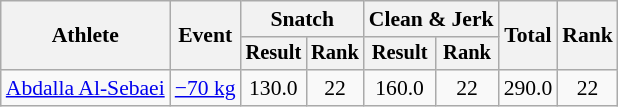<table class="wikitable" style="font-size:90%">
<tr>
<th rowspan="2">Athlete</th>
<th rowspan="2">Event</th>
<th colspan="2">Snatch</th>
<th colspan="2">Clean & Jerk</th>
<th rowspan="2">Total</th>
<th rowspan="2">Rank</th>
</tr>
<tr style="font-size:95%">
<th>Result</th>
<th>Rank</th>
<th>Result</th>
<th>Rank</th>
</tr>
<tr align=center>
<td align=left><a href='#'>Abdalla Al-Sebaei</a></td>
<td align=left><a href='#'>−70 kg</a></td>
<td>130.0</td>
<td>22</td>
<td>160.0</td>
<td>22</td>
<td>290.0</td>
<td>22</td>
</tr>
</table>
